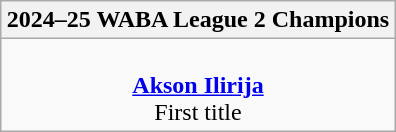<table class=wikitable style="text-align:center; margin:auto">
<tr>
<th>2024–25 WABA League 2 Champions</th>
</tr>
<tr>
<td> <br><strong><a href='#'>Akson Ilirija</a></strong><br>First title</td>
</tr>
</table>
